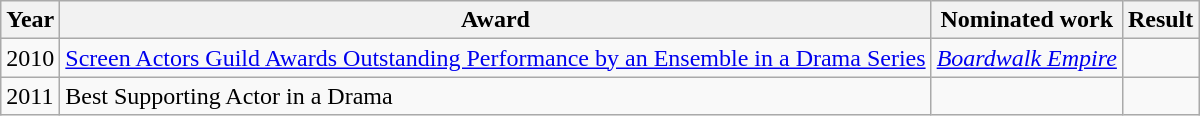<table class="wikitable sortable">
<tr>
<th>Year</th>
<th>Award</th>
<th>Nominated work</th>
<th>Result</th>
</tr>
<tr>
<td>2010</td>
<td><a href='#'>Screen Actors Guild Awards Outstanding Performance by an Ensemble in a Drama Series</a></td>
<td><em><a href='#'>Boardwalk Empire</a></em></td>
<td></td>
</tr>
<tr>
<td>2011</td>
<td> Best Supporting Actor in a Drama</td>
<td><em></em></td>
<td></td>
</tr>
</table>
